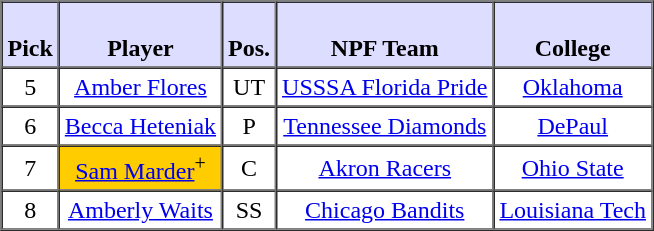<table style="text-align: center" border="1" cellpadding="3" cellspacing="0">
<tr>
<th style="background:#ddf;"><br>Pick</th>
<th style="background:#ddf;"><br>Player</th>
<th style="background:#ddf;"><br>Pos.</th>
<th style="background:#ddf;"><br>NPF Team</th>
<th style="background:#ddf;"><br>College</th>
</tr>
<tr>
<td>5</td>
<td><a href='#'>Amber Flores</a></td>
<td>UT</td>
<td><a href='#'>USSSA Florida Pride</a></td>
<td><a href='#'>Oklahoma</a></td>
</tr>
<tr>
<td>6</td>
<td><a href='#'>Becca Heteniak</a></td>
<td>P</td>
<td><a href='#'>Tennessee Diamonds</a></td>
<td><a href='#'>DePaul</a></td>
</tr>
<tr>
<td>7</td>
<td style="background:#FFCC00;"><a href='#'>Sam Marder</a><sup>+</sup></td>
<td>C</td>
<td><a href='#'>Akron Racers</a></td>
<td><a href='#'>Ohio State</a></td>
</tr>
<tr>
<td>8</td>
<td><a href='#'>Amberly Waits</a></td>
<td>SS</td>
<td><a href='#'>Chicago Bandits</a></td>
<td><a href='#'>Louisiana Tech</a></td>
</tr>
</table>
